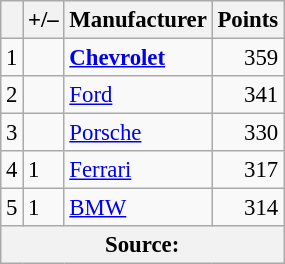<table class="wikitable" style="font-size: 95%;">
<tr>
<th scope="col"></th>
<th scope="col">+/–</th>
<th scope="col">Manufacturer</th>
<th scope="col">Points</th>
</tr>
<tr>
<td align=center>1</td>
<td align="left"></td>
<td><strong> <a href='#'>Chevrolet</a></strong></td>
<td align=right>359</td>
</tr>
<tr>
<td align=center>2</td>
<td align="left"></td>
<td> <a href='#'>Ford</a></td>
<td align=right>341</td>
</tr>
<tr>
<td align=center>3</td>
<td align="left"></td>
<td> <a href='#'>Porsche</a></td>
<td align=right>330</td>
</tr>
<tr>
<td align=center>4</td>
<td align="left"> 1</td>
<td> <a href='#'>Ferrari</a></td>
<td align=right>317</td>
</tr>
<tr>
<td align=center>5</td>
<td align="left"> 1</td>
<td> <a href='#'>BMW</a></td>
<td align=right>314</td>
</tr>
<tr>
<th colspan=5>Source:</th>
</tr>
</table>
